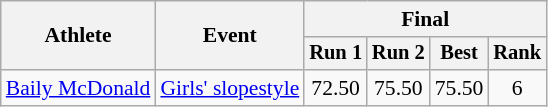<table class="wikitable" style="font-size:90%">
<tr>
<th rowspan=2>Athlete</th>
<th rowspan=2>Event</th>
<th colspan=5>Final</th>
</tr>
<tr style="font-size:95%">
<th>Run 1</th>
<th>Run 2</th>
<th>Best</th>
<th>Rank</th>
</tr>
<tr align=center>
<td align=left><a href='#'>Baily McDonald</a></td>
<td align=left><a href='#'>Girls' slopestyle</a></td>
<td>72.50</td>
<td>75.50</td>
<td>75.50</td>
<td>6</td>
</tr>
</table>
